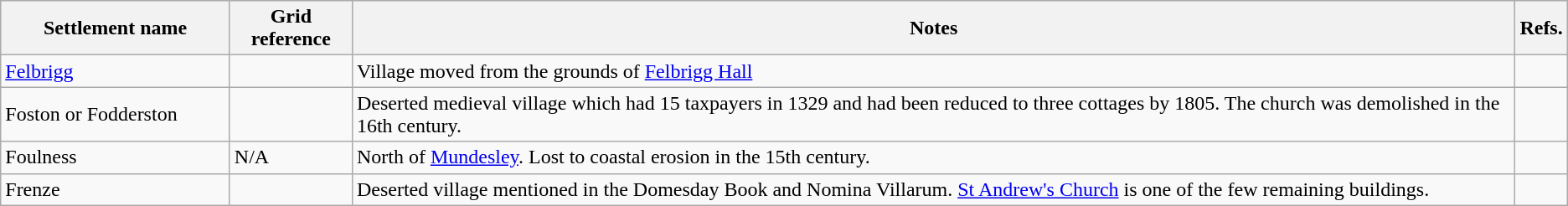<table class="wikitable">
<tr>
<th width=175>Settlement name</th>
<th width=90>Grid reference</th>
<th>Notes</th>
<th>Refs.</th>
</tr>
<tr>
<td><a href='#'>Felbrigg</a></td>
<td></td>
<td>Village moved from the grounds of <a href='#'>Felbrigg Hall</a></td>
<td></td>
</tr>
<tr>
<td>Foston or Fodderston</td>
<td></td>
<td>Deserted medieval village which had 15 taxpayers in 1329 and had been reduced to three cottages by 1805. The church was demolished in the 16th century.</td>
<td></td>
</tr>
<tr>
<td>Foulness</td>
<td>N/A</td>
<td>North of <a href='#'>Mundesley</a>. Lost to coastal erosion in the 15th century.</td>
<td></td>
</tr>
<tr>
<td>Frenze</td>
<td></td>
<td>Deserted village mentioned in the Domesday Book and Nomina Villarum. <a href='#'>St Andrew's Church</a> is one of the few remaining buildings.</td>
<td></td>
</tr>
</table>
